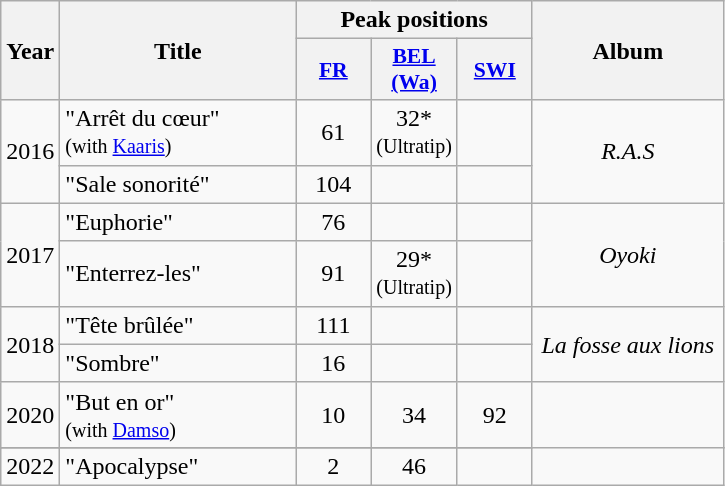<table class="wikitable">
<tr>
<th align="center" rowspan="2" width="10">Year</th>
<th align="center" rowspan="2" width="150">Title</th>
<th align="center" colspan="3" width="20">Peak positions</th>
<th align="center" rowspan="2" width="120">Album</th>
</tr>
<tr>
<th scope="col" style="width:3em;font-size:90%;"><a href='#'>FR</a><br></th>
<th scope="col" style="width:3em;font-size:90%;"><a href='#'>BEL<br>(Wa)</a><br></th>
<th scope="col" style="width:3em;font-size:90%;"><a href='#'>SWI</a><br></th>
</tr>
<tr>
<td style="text-align:center;" rowspan=2>2016</td>
<td>"Arrêt du cœur" <br><small>(with <a href='#'>Kaaris</a>)</small></td>
<td style="text-align:center;">61</td>
<td style="text-align:center;">32*<br><small>(Ultratip)</small></td>
<td style="text-align:center;"></td>
<td style="text-align:center;" rowspan=2><em>R.A.S</em></td>
</tr>
<tr>
<td>"Sale sonorité"</td>
<td style="text-align:center;">104</td>
<td style="text-align:center;"></td>
<td style="text-align:center;"></td>
</tr>
<tr>
<td style="text-align:center;" rowspan=2>2017</td>
<td>"Euphorie"</td>
<td style="text-align:center;">76</td>
<td style="text-align:center;"></td>
<td style="text-align:center;"></td>
<td style="text-align:center;" rowspan=2><em>Oyoki</em></td>
</tr>
<tr>
<td>"Enterrez-les"</td>
<td style="text-align:center;">91</td>
<td style="text-align:center;">29*<br><small>(Ultratip)</small></td>
<td style="text-align:center;"></td>
</tr>
<tr>
<td style="text-align:center;" rowspan=2>2018</td>
<td>"Tête brûlée"</td>
<td style="text-align:center;">111</td>
<td style="text-align:center;"></td>
<td style="text-align:center;"></td>
<td style="text-align:center;"rowspan=2><em>La fosse aux lions</em></td>
</tr>
<tr>
<td>"Sombre"</td>
<td style="text-align:center;">16</td>
<td style="text-align:center;"></td>
<td style="text-align:center;"></td>
</tr>
<tr>
<td style="text-align:center;">2020</td>
<td>"But en or"<br><small>(with <a href='#'>Damso</a>)</small></td>
<td style="text-align:center;">10</td>
<td style="text-align:center;">34</td>
<td style="text-align:center;">92</td>
<td style="text-align:center;"></td>
</tr>
<tr>
</tr>
<tr>
<td style="text-align:center;">2022</td>
<td>"Apocalypse"<br></td>
<td style="text-align:center;">2<br></td>
<td style="text-align:center;">46</td>
<td></td>
</tr>
</table>
